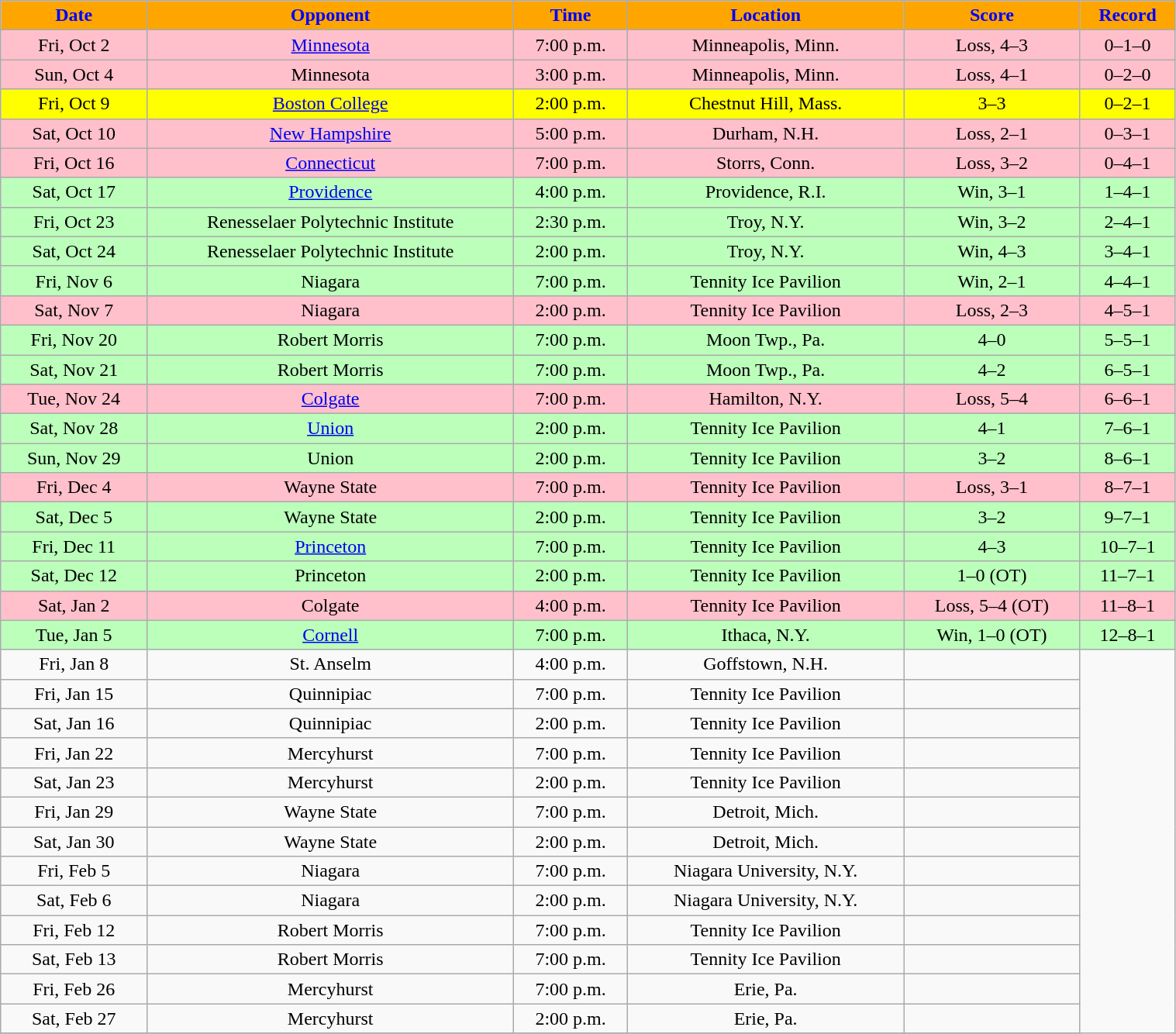<table class="wikitable" width="80%">
<tr align="center"  style=" background:orange;color:blue;">
<td><strong>Date</strong></td>
<td><strong>Opponent</strong></td>
<td><strong>Time</strong></td>
<td><strong>Location</strong></td>
<td><strong>Score</strong></td>
<td><strong>Record</strong></td>
</tr>
<tr align="center" bgcolor="pink">
<td>Fri, Oct 2</td>
<td><a href='#'>Minnesota</a></td>
<td>7:00 p.m.</td>
<td>Minneapolis, Minn.</td>
<td>Loss, 4–3</td>
<td>0–1–0</td>
</tr>
<tr align="center" bgcolor="pink">
<td>Sun, Oct 4</td>
<td>Minnesota</td>
<td>3:00 p.m.</td>
<td>Minneapolis, Minn.</td>
<td>Loss, 4–1</td>
<td>0–2–0</td>
</tr>
<tr align="center" bgcolor="yellow">
<td>Fri, Oct 9</td>
<td><a href='#'>Boston College</a></td>
<td>2:00 p.m.</td>
<td>Chestnut Hill, Mass.</td>
<td>3–3 </td>
<td>0–2–1</td>
</tr>
<tr align="center" bgcolor="pink">
<td>Sat, Oct 10</td>
<td><a href='#'>New Hampshire</a></td>
<td>5:00 p.m.</td>
<td>Durham, N.H.</td>
<td>Loss, 2–1 </td>
<td>0–3–1</td>
</tr>
<tr align="center" bgcolor="pink">
<td>Fri, Oct 16</td>
<td><a href='#'>Connecticut</a></td>
<td>7:00 p.m.</td>
<td>Storrs, Conn.</td>
<td>Loss, 3–2</td>
<td>0–4–1</td>
</tr>
<tr align="center" bgcolor="bbffbb">
<td>Sat, Oct 17</td>
<td><a href='#'>Providence</a></td>
<td>4:00 p.m.</td>
<td>Providence, R.I.</td>
<td>Win, 3–1</td>
<td>1–4–1</td>
</tr>
<tr align="center" bgcolor="bbffbb">
<td>Fri, Oct 23</td>
<td>Renesselaer Polytechnic Institute</td>
<td>2:30 p.m.</td>
<td>Troy, N.Y.</td>
<td>Win, 3–2</td>
<td>2–4–1</td>
</tr>
<tr align="center" bgcolor="bbffbb">
<td>Sat, Oct 24</td>
<td>Renesselaer Polytechnic Institute</td>
<td>2:00 p.m.</td>
<td>Troy, N.Y.</td>
<td>Win, 4–3</td>
<td>3–4–1</td>
</tr>
<tr align="center" bgcolor="bbffbb">
<td>Fri, Nov 6</td>
<td>Niagara</td>
<td>7:00 p.m.</td>
<td>Tennity Ice Pavilion</td>
<td>Win, 2–1</td>
<td>4–4–1</td>
</tr>
<tr align="center" bgcolor="pink">
<td>Sat, Nov 7</td>
<td>Niagara</td>
<td>2:00 p.m.</td>
<td>Tennity Ice Pavilion</td>
<td>Loss, 2–3</td>
<td>4–5–1</td>
</tr>
<tr align="center" bgcolor="bbffbb">
<td>Fri, Nov 20</td>
<td>Robert Morris</td>
<td>7:00 p.m.</td>
<td>Moon Twp., Pa.</td>
<td>4–0</td>
<td>5–5–1</td>
</tr>
<tr align="center" bgcolor="bbffbb">
<td>Sat, Nov 21</td>
<td>Robert Morris</td>
<td>7:00 p.m.</td>
<td>Moon Twp., Pa.</td>
<td>4–2</td>
<td>6–5–1</td>
</tr>
<tr align="center" bgcolor="pink">
<td>Tue, Nov 24</td>
<td><a href='#'>Colgate</a></td>
<td>7:00 p.m.</td>
<td>Hamilton, N.Y.</td>
<td>Loss, 5–4</td>
<td>6–6–1</td>
</tr>
<tr align="center" bgcolor="bbffbb">
<td>Sat, Nov 28</td>
<td><a href='#'>Union</a></td>
<td>2:00 p.m.</td>
<td>Tennity Ice Pavilion</td>
<td>4–1</td>
<td>7–6–1</td>
</tr>
<tr align="center" bgcolor="bbffbb">
<td>Sun, Nov 29</td>
<td>Union</td>
<td>2:00 p.m.</td>
<td>Tennity Ice Pavilion</td>
<td>3–2</td>
<td>8–6–1</td>
</tr>
<tr align="center" bgcolor="pink">
<td>Fri, Dec 4</td>
<td>Wayne State</td>
<td>7:00 p.m.</td>
<td>Tennity Ice Pavilion</td>
<td>Loss, 3–1</td>
<td>8–7–1</td>
</tr>
<tr align="center" bgcolor="bbffbb">
<td>Sat, Dec 5</td>
<td>Wayne State</td>
<td>2:00 p.m.</td>
<td>Tennity Ice Pavilion</td>
<td>3–2</td>
<td>9–7–1</td>
</tr>
<tr align="center" bgcolor="bbffbb">
<td>Fri, Dec 11</td>
<td><a href='#'>Princeton</a></td>
<td>7:00 p.m.</td>
<td>Tennity Ice Pavilion</td>
<td>4–3</td>
<td>10–7–1</td>
</tr>
<tr align="center" bgcolor="bbffbb">
<td>Sat, Dec 12</td>
<td>Princeton</td>
<td>2:00 p.m.</td>
<td>Tennity Ice Pavilion</td>
<td>1–0 (OT)</td>
<td>11–7–1</td>
</tr>
<tr align="center" bgcolor="pink">
<td>Sat, Jan 2</td>
<td>Colgate</td>
<td>4:00 p.m.</td>
<td>Tennity Ice Pavilion</td>
<td>Loss, 5–4 (OT)</td>
<td>11–8–1</td>
</tr>
<tr align="center" bgcolor="bbffbb">
<td>Tue, Jan 5</td>
<td><a href='#'>Cornell</a></td>
<td>7:00 p.m.</td>
<td>Ithaca, N.Y.</td>
<td>Win, 1–0 (OT)</td>
<td>12–8–1</td>
</tr>
<tr align="center" bgcolor="">
<td>Fri, Jan 8</td>
<td>St. Anselm</td>
<td>4:00 p.m.</td>
<td>Goffstown, N.H.</td>
<td></td>
</tr>
<tr align="center" bgcolor="">
<td>Fri, Jan 15</td>
<td>Quinnipiac</td>
<td>7:00 p.m.</td>
<td>Tennity Ice Pavilion</td>
<td></td>
</tr>
<tr align="center" bgcolor="">
<td>Sat, Jan 16</td>
<td>Quinnipiac</td>
<td>2:00 p.m.</td>
<td>Tennity Ice Pavilion</td>
<td></td>
</tr>
<tr align="center" bgcolor="">
<td>Fri, Jan 22</td>
<td>Mercyhurst</td>
<td>7:00 p.m.</td>
<td>Tennity Ice Pavilion</td>
<td></td>
</tr>
<tr align="center" bgcolor="">
<td>Sat, Jan 23</td>
<td>Mercyhurst</td>
<td>2:00 p.m.</td>
<td>Tennity Ice Pavilion</td>
<td></td>
</tr>
<tr align="center" bgcolor="">
<td>Fri, Jan 29</td>
<td>Wayne State</td>
<td>7:00 p.m.</td>
<td>Detroit, Mich.</td>
<td></td>
</tr>
<tr align="center" bgcolor="">
<td>Sat, Jan 30</td>
<td>Wayne State</td>
<td>2:00 p.m.</td>
<td>Detroit, Mich.</td>
<td></td>
</tr>
<tr align="center" bgcolor="">
<td>Fri, Feb 5</td>
<td>Niagara</td>
<td>7:00 p.m.</td>
<td>Niagara University, N.Y.</td>
<td></td>
</tr>
<tr align="center" bgcolor="">
<td>Sat, Feb 6</td>
<td>Niagara</td>
<td>2:00 p.m.</td>
<td>Niagara University, N.Y.</td>
<td></td>
</tr>
<tr align="center" bgcolor="">
<td>Fri, Feb 12</td>
<td>Robert Morris</td>
<td>7:00 p.m.</td>
<td>Tennity Ice Pavilion</td>
<td></td>
</tr>
<tr align="center" bgcolor="">
<td>Sat, Feb 13</td>
<td>Robert Morris</td>
<td>7:00 p.m.</td>
<td>Tennity Ice Pavilion</td>
<td></td>
</tr>
<tr align="center" bgcolor="">
<td>Fri, Feb 26</td>
<td>Mercyhurst</td>
<td>7:00 p.m.</td>
<td>Erie, Pa.</td>
<td></td>
</tr>
<tr align="center" bgcolor="">
<td>Sat, Feb 27</td>
<td>Mercyhurst</td>
<td>2:00 p.m.</td>
<td>Erie, Pa.</td>
<td></td>
</tr>
<tr align="center" bgcolor="">
</tr>
</table>
